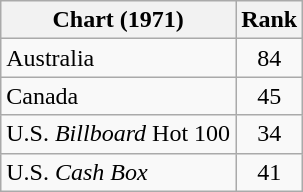<table class="wikitable sortable">
<tr>
<th>Chart (1971)</th>
<th>Rank</th>
</tr>
<tr>
<td>Australia</td>
<td style="text-align:center;">84</td>
</tr>
<tr>
<td>Canada</td>
<td style="text-align:center;">45</td>
</tr>
<tr>
<td>U.S. <em>Billboard</em> Hot 100</td>
<td style="text-align:center;">34</td>
</tr>
<tr>
<td>U.S. <em>Cash Box</em></td>
<td style="text-align:center;">41</td>
</tr>
</table>
